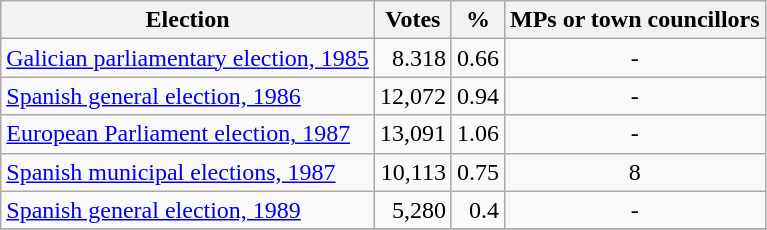<table class="wikitable" align="center">
<tr>
<th><strong>Election</strong></th>
<th><strong>Votes</strong></th>
<th><strong>%</strong></th>
<th><strong>MPs or town councillors</strong></th>
</tr>
<tr>
<td align="left"><a href='#'>Galician parliamentary election, 1985</a></td>
<td align="right">8.318</td>
<td align="right">0.66</td>
<td align="center">-</td>
</tr>
<tr>
<td align="left"><a href='#'>Spanish general election, 1986</a></td>
<td align="right">12,072</td>
<td align="right">0.94</td>
<td align="center">-</td>
</tr>
<tr>
<td align="left"><a href='#'>European Parliament election, 1987</a></td>
<td align="right">13,091</td>
<td align="right">1.06</td>
<td align="center">-</td>
</tr>
<tr>
<td align="left"><a href='#'>Spanish municipal elections, 1987</a></td>
<td align="right">10,113</td>
<td align="right">0.75</td>
<td align="center">8</td>
</tr>
<tr>
<td align="left"><a href='#'>Spanish general election, 1989</a></td>
<td align="right">5,280</td>
<td align="right">0.4</td>
<td align="center">-</td>
</tr>
<tr>
</tr>
</table>
